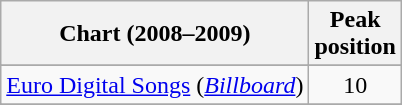<table class="wikitable sortable">
<tr>
<th>Chart (2008–2009)</th>
<th>Peak<br>position</th>
</tr>
<tr>
</tr>
<tr>
</tr>
<tr>
</tr>
<tr>
</tr>
<tr>
<td><a href='#'>Euro Digital Songs</a> (<em><a href='#'>Billboard</a></em>)</td>
<td align="center">10</td>
</tr>
<tr>
</tr>
<tr>
</tr>
<tr>
</tr>
<tr>
</tr>
<tr>
</tr>
<tr>
</tr>
<tr>
</tr>
<tr>
</tr>
<tr>
</tr>
</table>
